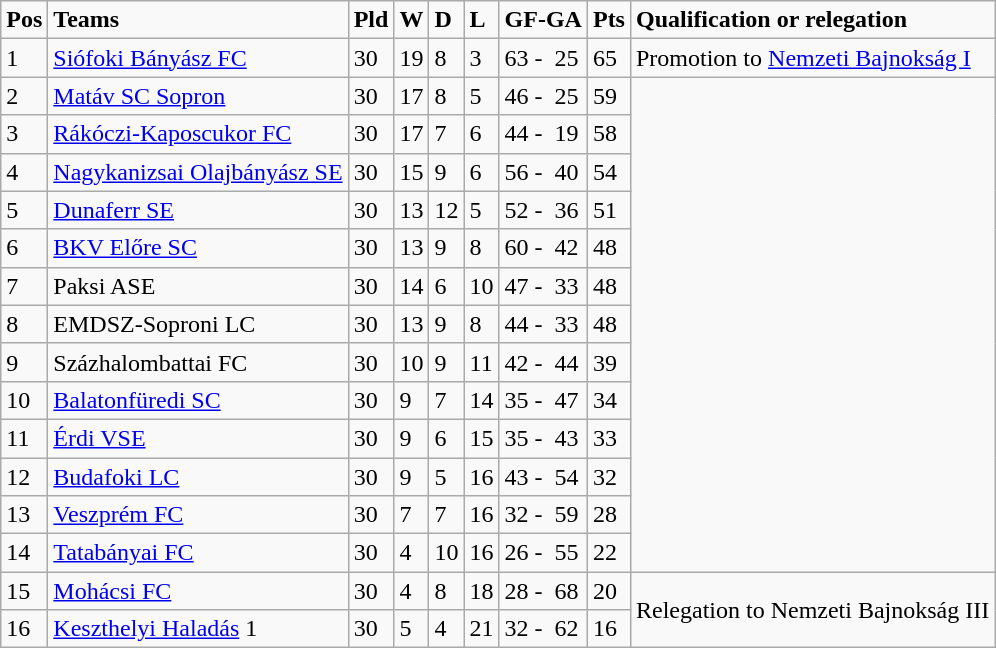<table class="wikitable">
<tr>
<td><strong>Pos</strong></td>
<td><strong>Teams</strong></td>
<td><strong>Pld</strong></td>
<td><strong>W</strong></td>
<td><strong>D</strong></td>
<td><strong>L</strong></td>
<td><strong>GF-GA</strong></td>
<td><strong>Pts</strong></td>
<td><strong>Qualification or relegation</strong></td>
</tr>
<tr>
<td>1</td>
<td><a href='#'>Siófoki Bányász FC</a></td>
<td>30</td>
<td>19</td>
<td>8</td>
<td>3</td>
<td>63 -  25</td>
<td>65</td>
<td>Promotion to <a href='#'>Nemzeti Bajnokság I</a></td>
</tr>
<tr>
<td>2</td>
<td><a href='#'>Matáv SC Sopron</a></td>
<td>30</td>
<td>17</td>
<td>8</td>
<td>5</td>
<td>46 -  25</td>
<td>59</td>
<td rowspan="13"></td>
</tr>
<tr>
<td>3</td>
<td><a href='#'>Rákóczi-Kaposcukor FC</a></td>
<td>30</td>
<td>17</td>
<td>7</td>
<td>6</td>
<td>44 -  19</td>
<td>58</td>
</tr>
<tr>
<td>4</td>
<td><a href='#'>Nagykanizsai Olajbányász SE</a></td>
<td>30</td>
<td>15</td>
<td>9</td>
<td>6</td>
<td>56 -  40</td>
<td>54</td>
</tr>
<tr>
<td>5</td>
<td><a href='#'>Dunaferr SE</a></td>
<td>30</td>
<td>13</td>
<td>12</td>
<td>5</td>
<td>52 -  36</td>
<td>51</td>
</tr>
<tr>
<td>6</td>
<td><a href='#'>BKV Előre SC</a></td>
<td>30</td>
<td>13</td>
<td>9</td>
<td>8</td>
<td>60 -  42</td>
<td>48</td>
</tr>
<tr>
<td>7</td>
<td>Paksi ASE</td>
<td>30</td>
<td>14</td>
<td>6</td>
<td>10</td>
<td>47 -  33</td>
<td>48</td>
</tr>
<tr>
<td>8</td>
<td>EMDSZ-Soproni LC</td>
<td>30</td>
<td>13</td>
<td>9</td>
<td>8</td>
<td>44 -  33</td>
<td>48</td>
</tr>
<tr>
<td>9</td>
<td>Százhalombattai FC</td>
<td>30</td>
<td>10</td>
<td>9</td>
<td>11</td>
<td>42 -  44</td>
<td>39</td>
</tr>
<tr>
<td>10</td>
<td><a href='#'>Balatonfüredi SC</a></td>
<td>30</td>
<td>9</td>
<td>7</td>
<td>14</td>
<td>35 -  47</td>
<td>34</td>
</tr>
<tr>
<td>11</td>
<td><a href='#'>Érdi VSE</a></td>
<td>30</td>
<td>9</td>
<td>6</td>
<td>15</td>
<td>35 -  43</td>
<td>33</td>
</tr>
<tr>
<td>12</td>
<td><a href='#'>Budafoki LC</a></td>
<td>30</td>
<td>9</td>
<td>5</td>
<td>16</td>
<td>43 -  54</td>
<td>32</td>
</tr>
<tr>
<td>13</td>
<td><a href='#'>Veszprém FC</a></td>
<td>30</td>
<td>7</td>
<td>7</td>
<td>16</td>
<td>32 -  59</td>
<td>28</td>
</tr>
<tr>
<td>14</td>
<td><a href='#'>Tatabányai FC</a></td>
<td>30</td>
<td>4</td>
<td>10</td>
<td>16</td>
<td>26 -  55</td>
<td>22</td>
</tr>
<tr>
<td>15</td>
<td><a href='#'>Mohácsi FC</a></td>
<td>30</td>
<td>4</td>
<td>8</td>
<td>18</td>
<td>28 -  68</td>
<td>20</td>
<td rowspan="2">Relegation to Nemzeti Bajnokság III</td>
</tr>
<tr>
<td>16</td>
<td><a href='#'>Keszthelyi Haladás</a> 1</td>
<td>30</td>
<td>5</td>
<td>4</td>
<td>21</td>
<td>32 -  62</td>
<td>16</td>
</tr>
</table>
